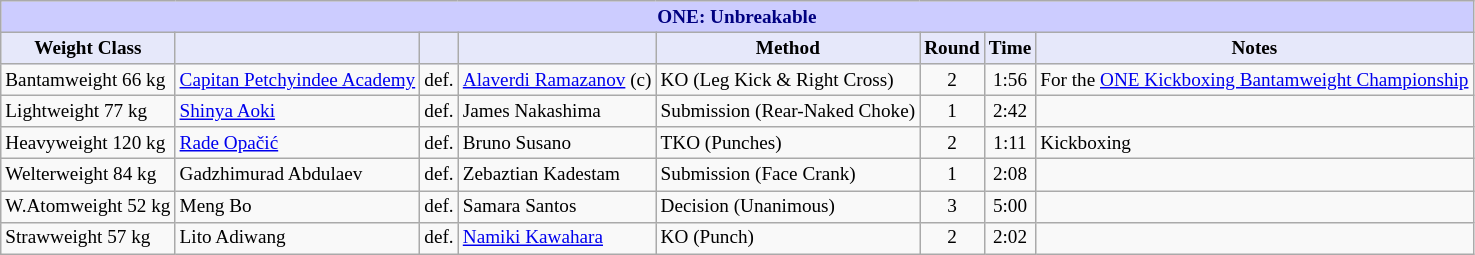<table class="wikitable" style="font-size: 80%;">
<tr>
<th colspan="8" style="background-color: #ccf; color: #000080; text-align: center;"><strong>ONE: Unbreakable</strong></th>
</tr>
<tr>
<th colspan="1" style="background-color: #E6E8FA; color: #000000; text-align: center;">Weight Class</th>
<th colspan="1" style="background-color: #E6E8FA; color: #000000; text-align: center;"></th>
<th colspan="1" style="background-color: #E6E8FA; color: #000000; text-align: center;"></th>
<th colspan="1" style="background-color: #E6E8FA; color: #000000; text-align: center;"></th>
<th colspan="1" style="background-color: #E6E8FA; color: #000000; text-align: center;">Method</th>
<th colspan="1" style="background-color: #E6E8FA; color: #000000; text-align: center;">Round</th>
<th colspan="1" style="background-color: #E6E8FA; color: #000000; text-align: center;">Time</th>
<th colspan="1" style="background-color: #E6E8FA; color: #000000; text-align: center;">Notes</th>
</tr>
<tr>
<td>Bantamweight 66 kg</td>
<td> <a href='#'>Capitan Petchyindee Academy</a></td>
<td>def.</td>
<td> <a href='#'>Alaverdi Ramazanov</a> (c)</td>
<td>KO (Leg Kick & Right Cross)</td>
<td align=center>2</td>
<td align=center>1:56</td>
<td>For the <a href='#'>ONE Kickboxing Bantamweight Championship</a></td>
</tr>
<tr>
<td>Lightweight 77 kg</td>
<td> <a href='#'>Shinya Aoki</a></td>
<td>def.</td>
<td> James Nakashima</td>
<td>Submission (Rear-Naked Choke)</td>
<td align=center>1</td>
<td align=center>2:42</td>
<td></td>
</tr>
<tr>
<td>Heavyweight 120 kg</td>
<td> <a href='#'>Rade Opačić</a></td>
<td>def.</td>
<td> Bruno Susano</td>
<td>TKO (Punches)</td>
<td align=center>2</td>
<td align=center>1:11</td>
<td>Kickboxing</td>
</tr>
<tr>
<td>Welterweight 84 kg</td>
<td> Gadzhimurad Abdulaev</td>
<td>def.</td>
<td> Zebaztian Kadestam</td>
<td>Submission (Face Crank)</td>
<td align=center>1</td>
<td align=center>2:08</td>
<td></td>
</tr>
<tr>
<td>W.Atomweight 52 kg</td>
<td> Meng Bo</td>
<td>def.</td>
<td> Samara Santos</td>
<td>Decision (Unanimous)</td>
<td align=center>3</td>
<td align=center>5:00</td>
<td></td>
</tr>
<tr>
<td>Strawweight 57 kg</td>
<td> Lito Adiwang</td>
<td>def.</td>
<td> <a href='#'>Namiki Kawahara</a></td>
<td>KO (Punch)</td>
<td align=center>2</td>
<td align=center>2:02</td>
<td></td>
</tr>
</table>
